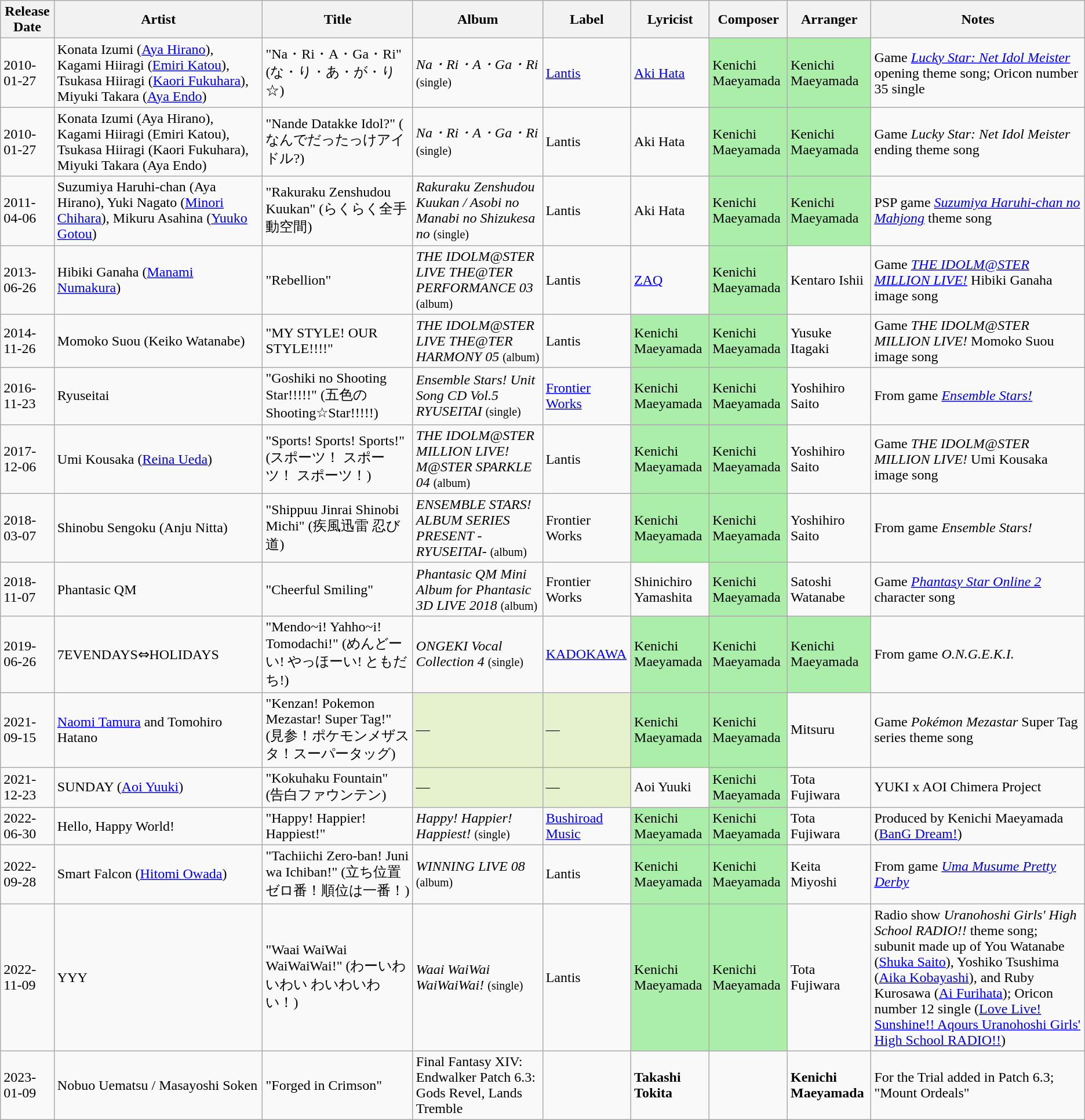<table class="wikitable sortable">
<tr>
<th>Release Date</th>
<th>Artist</th>
<th>Title</th>
<th>Album</th>
<th>Label</th>
<th>Lyricist</th>
<th>Composer</th>
<th>Arranger</th>
<th>Notes</th>
</tr>
<tr>
<td>2010-01-27</td>
<td>Konata Izumi (<a href='#'>Aya Hirano</a>), Kagami Hiiragi (<a href='#'>Emiri Katou</a>), Tsukasa Hiiragi (<a href='#'>Kaori Fukuhara</a>), Miyuki Takara (<a href='#'>Aya Endo</a>)</td>
<td>"Na・Ri・A・Ga・Ri" (な・り・あ・が・り☆)</td>
<td><em>Na・Ri・A・Ga・Ri</em> <small>(single)</small></td>
<td><a href='#'>Lantis</a></td>
<td><a href='#'>Aki Hata</a></td>
<td style="background: #AAEEAA;">Kenichi Maeyamada</td>
<td style="background: #AAEEAA;">Kenichi Maeyamada</td>
<td>Game <em><a href='#'>Lucky Star: Net Idol Meister</a></em> opening theme song; Oricon number 35 single</td>
</tr>
<tr>
<td>2010-01-27</td>
<td>Konata Izumi (Aya Hirano), Kagami Hiiragi (Emiri Katou), Tsukasa Hiiragi (Kaori Fukuhara), Miyuki Takara (Aya Endo)</td>
<td>"Nande Datakke Idol?" ( なんでだったっけアイドル?)</td>
<td><em>Na・Ri・A・Ga・Ri</em> <small>(single)</small></td>
<td>Lantis</td>
<td>Aki Hata</td>
<td style="background: #AAEEAA;">Kenichi Maeyamada</td>
<td style="background: #AAEEAA;">Kenichi Maeyamada</td>
<td>Game <em>Lucky Star: Net Idol Meister</em> ending theme song</td>
</tr>
<tr>
<td>2011-04-06</td>
<td>Suzumiya Haruhi-chan (Aya Hirano), Yuki Nagato (<a href='#'>Minori Chihara</a>), Mikuru Asahina (<a href='#'>Yuuko Gotou</a>)</td>
<td>"Rakuraku Zenshudou Kuukan" (らくらく全手動空間)</td>
<td><em>Rakuraku Zenshudou Kuukan / Asobi no Manabi no Shizukesa no</em> <small>(single)</small></td>
<td>Lantis</td>
<td>Aki Hata</td>
<td style="background: #AAEEAA;">Kenichi Maeyamada</td>
<td style="background: #AAEEAA;">Kenichi Maeyamada</td>
<td>PSP game <em><a href='#'>Suzumiya Haruhi-chan no Mahjong</a></em> theme song</td>
</tr>
<tr>
<td>2013-06-26</td>
<td>Hibiki Ganaha (<a href='#'>Manami Numakura</a>)</td>
<td>"Rebellion"</td>
<td><em>THE IDOLM@STER LIVE THE@TER PERFORMANCE 03</em> <small>(album)</small></td>
<td>Lantis</td>
<td><a href='#'>ZAQ</a></td>
<td style="background: #AAEEAA;">Kenichi Maeyamada</td>
<td>Kentaro Ishii</td>
<td>Game <em><a href='#'>THE IDOLM@STER MILLION LIVE!</a></em> Hibiki Ganaha image song</td>
</tr>
<tr>
<td>2014-11-26</td>
<td>Momoko Suou (Keiko Watanabe)</td>
<td>"MY STYLE! OUR STYLE!!!!"</td>
<td><em>THE IDOLM@STER LIVE THE@TER HARMONY 05</em> <small>(album)</small></td>
<td>Lantis</td>
<td style="background: #AAEEAA;">Kenichi Maeyamada</td>
<td style="background: #AAEEAA;">Kenichi Maeyamada</td>
<td>Yusuke Itagaki</td>
<td>Game <em>THE IDOLM@STER MILLION LIVE!</em> Momoko Suou image song</td>
</tr>
<tr>
<td>2016-11-23</td>
<td>Ryuseitai</td>
<td>"Goshiki no Shooting Star!!!!!" (五色のShooting☆Star!!!!!)</td>
<td><em>Ensemble Stars! Unit Song CD Vol.5 RYUSEITAI</em> <small>(single)</small></td>
<td><a href='#'>Frontier Works</a></td>
<td style="background: #AAEEAA;">Kenichi Maeyamada</td>
<td style="background: #AAEEAA;">Kenichi Maeyamada</td>
<td>Yoshihiro Saito</td>
<td>From game <em><a href='#'>Ensemble Stars!</a></em> </td>
</tr>
<tr>
<td>2017-12-06</td>
<td>Umi Kousaka (<a href='#'>Reina Ueda</a>)</td>
<td>"Sports! Sports! Sports!" (スポーツ！ スポーツ！ スポーツ！)</td>
<td><em>THE IDOLM@STER MILLION LIVE! M@STER SPARKLE 04</em> <small>(album)</small></td>
<td>Lantis</td>
<td style="background: #AAEEAA;">Kenichi Maeyamada</td>
<td style="background: #AAEEAA;">Kenichi Maeyamada</td>
<td>Yoshihiro Saito</td>
<td>Game <em>THE IDOLM@STER MILLION LIVE!</em> Umi Kousaka image song</td>
</tr>
<tr>
<td>2018-03-07</td>
<td>Shinobu Sengoku (Anju Nitta)</td>
<td>"Shippuu Jinrai Shinobi Michi" (疾風迅雷 忍び道)</td>
<td><em>ENSEMBLE STARS! ALBUM SERIES PRESENT -RYUSEITAI-</em> <small>(album)</small></td>
<td>Frontier Works</td>
<td style="background: #AAEEAA;">Kenichi Maeyamada</td>
<td style="background: #AAEEAA;">Kenichi Maeyamada</td>
<td>Yoshihiro Saito</td>
<td>From game <em>Ensemble Stars!</em></td>
</tr>
<tr>
<td>2018-11-07</td>
<td>Phantasic QM</td>
<td>"Cheerful Smiling"</td>
<td><em>Phantasic QM Mini Album for Phantasic 3D LIVE 2018</em> <small>(album)</small></td>
<td>Frontier Works</td>
<td>Shinichiro Yamashita</td>
<td style="background: #AAEEAA;">Kenichi Maeyamada</td>
<td>Satoshi Watanabe</td>
<td>Game <em> <a href='#'>Phantasy Star Online 2</a></em> character song</td>
</tr>
<tr>
<td>2019-06-26</td>
<td>7EVENDAYS⇔HOLIDAYS</td>
<td>"Mendo~i! Yahho~i! Tomodachi!" (めんどーい! やっほーい! ともだち!)</td>
<td><em>ONGEKI Vocal Collection 4</em> <small>(single)</small></td>
<td><a href='#'>KADOKAWA</a></td>
<td style="background: #AAEEAA;">Kenichi Maeyamada</td>
<td style="background: #AAEEAA;">Kenichi Maeyamada</td>
<td style="background: #AAEEAA;">Kenichi Maeyamada</td>
<td>From game <em>O.N.G.E.K.I.</em></td>
</tr>
<tr>
<td>2021-09-15</td>
<td><a href='#'>Naomi Tamura</a> and Tomohiro Hatano</td>
<td>"Kenzan! Pokemon Mezastar! Super Tag!" (見参！ポケモンメザスタ！スーパータッグ)</td>
<td style="background: #E6F2CE;"><div>—</div></td>
<td style="background: #E6F2CE;"><div>—</div></td>
<td style="background: #AAEEAA;">Kenichi Maeyamada</td>
<td style="background: #AAEEAA;">Kenichi Maeyamada</td>
<td>Mitsuru</td>
<td>Game <em>Pokémon Mezastar</em> Super Tag series theme song</td>
</tr>
<tr>
<td>2021-12-23</td>
<td>SUNDAY (<a href='#'>Aoi Yuuki</a>)</td>
<td>"Kokuhaku Fountain" (告白ファウンテン)</td>
<td style="background: #E6F2CE;"><div>—</div></td>
<td style="background: #E6F2CE;"><div>—</div></td>
<td>Aoi Yuuki</td>
<td style="background: #AAEEAA;">Kenichi Maeyamada</td>
<td>Tota Fujiwara</td>
<td>YUKI x AOI Chimera Project</td>
</tr>
<tr>
<td>2022-06-30</td>
<td>Hello, Happy World!</td>
<td>"Happy! Happier! Happiest!"</td>
<td><em>Happy! Happier! Happiest!</em> <small>(single)</small></td>
<td><a href='#'>Bushiroad Music</a></td>
<td style="background: #AAEEAA;">Kenichi Maeyamada</td>
<td style="background: #AAEEAA;">Kenichi Maeyamada</td>
<td>Tota Fujiwara</td>
<td>Produced by Kenichi Maeyamada (<a href='#'>BanG Dream!</a>)</td>
</tr>
<tr>
<td>2022-09-28</td>
<td>Smart Falcon (<a href='#'>Hitomi Owada</a>)</td>
<td>"Tachiichi Zero-ban! Juni wa Ichiban!" (立ち位置ゼロ番！順位は一番！)</td>
<td><em>WINNING LIVE 08</em> <small>(album)</small></td>
<td>Lantis</td>
<td style="background: #AAEEAA;">Kenichi Maeyamada</td>
<td style="background: #AAEEAA;">Kenichi Maeyamada</td>
<td>Keita Miyoshi</td>
<td>From game <em><a href='#'>Uma Musume Pretty Derby</a></em></td>
</tr>
<tr>
<td>2022-11-09</td>
<td>YYY</td>
<td>"Waai WaiWai WaiWaiWai!" (わーいわいわい わいわいわい！)</td>
<td><em>Waai WaiWai WaiWaiWai!</em> <small>(single)</small></td>
<td>Lantis</td>
<td style="background: #AAEEAA;">Kenichi Maeyamada</td>
<td style="background: #AAEEAA;">Kenichi Maeyamada</td>
<td>Tota Fujiwara</td>
<td>Radio show <em>Uranohoshi Girls' High School RADIO!!</em> theme song; subunit made up of You Watanabe (<a href='#'>Shuka Saito</a>), Yoshiko Tsushima (<a href='#'>Aika Kobayashi</a>), and Ruby Kurosawa (<a href='#'>Ai Furihata</a>); Oricon number 12 single (<a href='#'>Love Live! Sunshine!! Aqours Uranohoshi Girls' High School RADIO!!</a>)</td>
</tr>
<tr>
<td>2023-01-09</td>
<td>Nobuo Uematsu / Masayoshi Soken</td>
<td>"Forged in Crimson"</td>
<td>Final Fantasy XIV: Endwalker Patch 6.3: Gods Revel, Lands Tremble</td>
<td></td>
<td><strong>Takashi Tokita</strong></td>
<td></td>
<td><strong>Kenichi Maeyamada</strong></td>
<td>For the Trial added in Patch 6.3; "Mount Ordeals"</td>
</tr>
</table>
